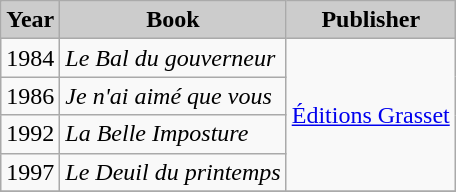<table class="wikitable">
<tr>
<th style="background: #CCCCCC;">Year</th>
<th style="background: #CCCCCC;">Book</th>
<th style="background: #CCCCCC;">Publisher</th>
</tr>
<tr>
<td>1984</td>
<td><em>Le Bal du gouverneur</em></td>
<td rowspan=4><a href='#'>Éditions Grasset</a></td>
</tr>
<tr>
<td>1986</td>
<td><em>Je n'ai aimé que vous</em></td>
</tr>
<tr>
<td>1992</td>
<td><em>La Belle Imposture</em></td>
</tr>
<tr>
<td>1997</td>
<td><em>Le Deuil du printemps</em></td>
</tr>
<tr>
</tr>
</table>
